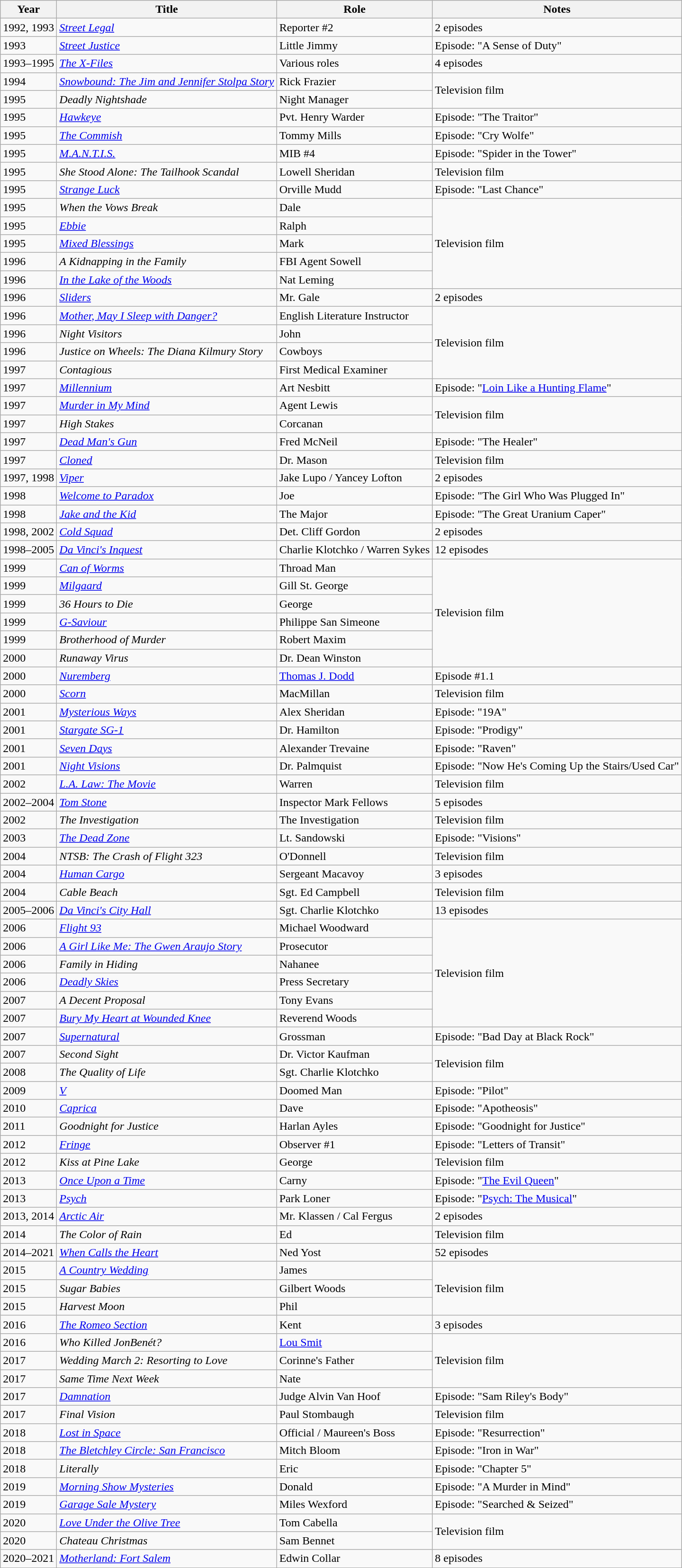<table class="wikitable sortable">
<tr>
<th>Year</th>
<th>Title</th>
<th>Role</th>
<th class="unsortable">Notes</th>
</tr>
<tr>
<td>1992, 1993</td>
<td><a href='#'><em>Street Legal</em></a></td>
<td>Reporter #2</td>
<td>2 episodes</td>
</tr>
<tr>
<td>1993</td>
<td><em><a href='#'>Street Justice</a></em></td>
<td>Little Jimmy</td>
<td>Episode: "A Sense of Duty"</td>
</tr>
<tr>
<td>1993–1995</td>
<td data-sort-value="X-Files, The"><em><a href='#'>The X-Files</a></em></td>
<td>Various roles</td>
<td>4 episodes</td>
</tr>
<tr>
<td>1994</td>
<td><em><a href='#'>Snowbound: The Jim and Jennifer Stolpa Story</a></em></td>
<td>Rick Frazier</td>
<td rowspan="2">Television film</td>
</tr>
<tr>
<td>1995</td>
<td><em>Deadly Nightshade</em></td>
<td>Night Manager</td>
</tr>
<tr>
<td>1995</td>
<td><a href='#'><em>Hawkeye</em></a></td>
<td>Pvt. Henry Warder</td>
<td>Episode: "The Traitor"</td>
</tr>
<tr>
<td>1995</td>
<td data-sort-value="Commish, The"><em><a href='#'>The Commish</a></em></td>
<td>Tommy Mills</td>
<td>Episode: "Cry Wolfe"</td>
</tr>
<tr>
<td>1995</td>
<td><em><a href='#'>M.A.N.T.I.S.</a></em></td>
<td>MIB #4</td>
<td>Episode: "Spider in the Tower"</td>
</tr>
<tr>
<td>1995</td>
<td><em>She Stood Alone: The Tailhook Scandal</em></td>
<td>Lowell Sheridan</td>
<td>Television film</td>
</tr>
<tr>
<td>1995</td>
<td><em><a href='#'>Strange Luck</a></em></td>
<td>Orville Mudd</td>
<td>Episode: "Last Chance"</td>
</tr>
<tr>
<td>1995</td>
<td><em>When the Vows Break</em></td>
<td>Dale</td>
<td rowspan="5">Television film</td>
</tr>
<tr>
<td>1995</td>
<td><em><a href='#'>Ebbie</a></em></td>
<td>Ralph</td>
</tr>
<tr>
<td>1995</td>
<td><a href='#'><em>Mixed Blessings</em></a></td>
<td>Mark</td>
</tr>
<tr>
<td>1996</td>
<td data-sort-value="Kidnapping in the Family, A"><em>A Kidnapping in the Family</em></td>
<td>FBI Agent Sowell</td>
</tr>
<tr>
<td>1996</td>
<td><em><a href='#'>In the Lake of the Woods</a></em></td>
<td>Nat Leming</td>
</tr>
<tr>
<td>1996</td>
<td><em><a href='#'>Sliders</a></em></td>
<td>Mr. Gale</td>
<td>2 episodes</td>
</tr>
<tr>
<td>1996</td>
<td><em><a href='#'>Mother, May I Sleep with Danger?</a></em></td>
<td>English Literature Instructor</td>
<td rowspan="4">Television film</td>
</tr>
<tr>
<td>1996</td>
<td><em>Night Visitors</em></td>
<td>John</td>
</tr>
<tr>
<td>1996</td>
<td><em>Justice on Wheels: The Diana Kilmury Story</em></td>
<td>Cowboys</td>
</tr>
<tr>
<td>1997</td>
<td><em>Contagious</em></td>
<td>First Medical Examiner</td>
</tr>
<tr>
<td>1997</td>
<td><a href='#'><em>Millennium</em></a></td>
<td>Art Nesbitt</td>
<td>Episode: "<a href='#'>Loin Like a Hunting Flame</a>"</td>
</tr>
<tr>
<td>1997</td>
<td><em><a href='#'>Murder in My Mind</a></em></td>
<td>Agent Lewis</td>
<td rowspan="2">Television film</td>
</tr>
<tr>
<td>1997</td>
<td><em>High Stakes</em></td>
<td>Corcanan</td>
</tr>
<tr>
<td>1997</td>
<td><em><a href='#'>Dead Man's Gun</a></em></td>
<td>Fred McNeil</td>
<td>Episode: "The Healer"</td>
</tr>
<tr>
<td>1997</td>
<td><a href='#'><em>Cloned</em></a></td>
<td>Dr. Mason</td>
<td>Television film</td>
</tr>
<tr>
<td>1997, 1998</td>
<td><a href='#'><em>Viper</em></a></td>
<td>Jake Lupo / Yancey Lofton</td>
<td>2 episodes</td>
</tr>
<tr>
<td>1998</td>
<td><em><a href='#'>Welcome to Paradox</a></em></td>
<td>Joe</td>
<td>Episode: "The Girl Who Was Plugged In"</td>
</tr>
<tr>
<td>1998</td>
<td><em><a href='#'>Jake and the Kid</a></em></td>
<td>The Major</td>
<td>Episode: "The Great Uranium Caper"</td>
</tr>
<tr>
<td>1998, 2002</td>
<td><em><a href='#'>Cold Squad</a></em></td>
<td>Det. Cliff Gordon</td>
<td>2 episodes</td>
</tr>
<tr>
<td>1998–2005</td>
<td><em><a href='#'>Da Vinci's Inquest</a></em></td>
<td>Charlie Klotchko / Warren Sykes</td>
<td>12 episodes</td>
</tr>
<tr>
<td>1999</td>
<td><a href='#'><em>Can of Worms</em></a></td>
<td>Throad Man</td>
<td rowspan="6">Television film</td>
</tr>
<tr>
<td>1999</td>
<td><em><a href='#'>Milgaard</a></em></td>
<td>Gill St. George</td>
</tr>
<tr>
<td>1999</td>
<td><em>36 Hours to Die</em></td>
<td>George</td>
</tr>
<tr>
<td>1999</td>
<td><em><a href='#'>G-Saviour</a></em></td>
<td>Philippe San Simeone</td>
</tr>
<tr>
<td>1999</td>
<td><em>Brotherhood of Murder</em></td>
<td>Robert Maxim</td>
</tr>
<tr>
<td>2000</td>
<td><em>Runaway Virus</em></td>
<td>Dr. Dean Winston</td>
</tr>
<tr>
<td>2000</td>
<td><a href='#'><em>Nuremberg</em></a></td>
<td><a href='#'>Thomas J. Dodd</a></td>
<td>Episode #1.1</td>
</tr>
<tr>
<td>2000</td>
<td><em><a href='#'>Scorn</a></em></td>
<td>MacMillan</td>
<td>Television film</td>
</tr>
<tr>
<td>2001</td>
<td><a href='#'><em>Mysterious Ways</em></a></td>
<td>Alex Sheridan</td>
<td>Episode: "19A"</td>
</tr>
<tr>
<td>2001</td>
<td><em><a href='#'>Stargate SG-1</a></em></td>
<td>Dr. Hamilton</td>
<td>Episode: "Prodigy"</td>
</tr>
<tr>
<td>2001</td>
<td><a href='#'><em>Seven Days</em></a></td>
<td>Alexander Trevaine</td>
<td>Episode: "Raven"</td>
</tr>
<tr>
<td>2001</td>
<td><a href='#'><em>Night Visions</em></a></td>
<td>Dr. Palmquist</td>
<td>Episode: "Now He's Coming Up the Stairs/Used Car"</td>
</tr>
<tr>
<td>2002</td>
<td><em><a href='#'>L.A. Law: The Movie</a></em></td>
<td>Warren</td>
<td>Television film</td>
</tr>
<tr>
<td>2002–2004</td>
<td><a href='#'><em>Tom Stone</em></a></td>
<td>Inspector Mark Fellows</td>
<td>5 episodes</td>
</tr>
<tr>
<td>2002</td>
<td data-sort-value="Investigation, The"><em>The Investigation</em></td>
<td>The Investigation</td>
<td>Television film</td>
</tr>
<tr>
<td>2003</td>
<td data-sort-value="Dead Zone, The"><a href='#'><em>The Dead Zone</em></a></td>
<td>Lt. Sandowski</td>
<td>Episode: "Visions"</td>
</tr>
<tr>
<td>2004</td>
<td><em>NTSB: The Crash of Flight 323</em></td>
<td>O'Donnell</td>
<td>Television film</td>
</tr>
<tr>
<td>2004</td>
<td><em><a href='#'>Human Cargo</a></em></td>
<td>Sergeant Macavoy</td>
<td>3 episodes</td>
</tr>
<tr>
<td>2004</td>
<td><em>Cable Beach</em></td>
<td>Sgt. Ed Campbell</td>
<td>Television film</td>
</tr>
<tr>
<td>2005–2006</td>
<td><em><a href='#'>Da Vinci's City Hall</a></em></td>
<td>Sgt. Charlie Klotchko</td>
<td>13 episodes</td>
</tr>
<tr>
<td>2006</td>
<td><a href='#'><em>Flight 93</em></a></td>
<td>Michael Woodward</td>
<td rowspan="6">Television film</td>
</tr>
<tr>
<td>2006</td>
<td data-sort-value="Girl Like Me: The Gwen Araujo Story, A"><em><a href='#'>A Girl Like Me: The Gwen Araujo Story</a></em></td>
<td>Prosecutor</td>
</tr>
<tr>
<td>2006</td>
<td><em>Family in Hiding</em></td>
<td>Nahanee</td>
</tr>
<tr>
<td>2006</td>
<td><a href='#'><em>Deadly Skies</em></a></td>
<td>Press Secretary</td>
</tr>
<tr>
<td>2007</td>
<td data-sort-value="Decent Proposal, A"><em>A Decent Proposal</em></td>
<td>Tony Evans</td>
</tr>
<tr>
<td>2007</td>
<td><a href='#'><em>Bury My Heart at Wounded Knee</em></a></td>
<td>Reverend Woods</td>
</tr>
<tr>
<td>2007</td>
<td><a href='#'><em>Supernatural</em></a></td>
<td>Grossman</td>
<td>Episode: "Bad Day at Black Rock"</td>
</tr>
<tr>
<td>2007</td>
<td><em>Second Sight</em></td>
<td>Dr. Victor Kaufman</td>
<td rowspan="2">Television film</td>
</tr>
<tr>
<td>2008</td>
<td data-sort-value="Quality of Life, The"><em>The Quality of Life</em></td>
<td>Sgt. Charlie Klotchko</td>
</tr>
<tr>
<td>2009</td>
<td><a href='#'><em>V</em></a></td>
<td>Doomed Man</td>
<td>Episode: "Pilot"</td>
</tr>
<tr>
<td>2010</td>
<td><em><a href='#'>Caprica</a></em></td>
<td>Dave</td>
<td>Episode: "Apotheosis"</td>
</tr>
<tr>
<td>2011</td>
<td><em>Goodnight for Justice</em></td>
<td>Harlan Ayles</td>
<td>Episode: "Goodnight for Justice"</td>
</tr>
<tr>
<td>2012</td>
<td><a href='#'><em>Fringe</em></a></td>
<td>Observer #1</td>
<td>Episode: "Letters of Transit"</td>
</tr>
<tr>
<td>2012</td>
<td><em>Kiss at Pine Lake</em></td>
<td>George</td>
<td>Television film</td>
</tr>
<tr>
<td>2013</td>
<td><a href='#'><em>Once Upon a Time</em></a></td>
<td>Carny</td>
<td>Episode: "<a href='#'>The Evil Queen</a>"</td>
</tr>
<tr>
<td>2013</td>
<td><em><a href='#'>Psych</a></em></td>
<td>Park Loner</td>
<td>Episode: "<a href='#'>Psych: The Musical</a>"</td>
</tr>
<tr>
<td>2013, 2014</td>
<td><em><a href='#'>Arctic Air</a></em></td>
<td>Mr. Klassen / Cal Fergus</td>
<td>2 episodes</td>
</tr>
<tr>
<td>2014</td>
<td data-sort-value="Color of Rain, The"><em>The Color of Rain</em></td>
<td>Ed</td>
<td>Television film</td>
</tr>
<tr>
<td>2014–2021</td>
<td><em><a href='#'>When Calls the Heart</a></em></td>
<td>Ned Yost</td>
<td>52 episodes</td>
</tr>
<tr>
<td>2015</td>
<td data-sort-value="Country Wedding, A"><em><a href='#'>A Country Wedding</a></em></td>
<td>James</td>
<td rowspan="3">Television film</td>
</tr>
<tr>
<td>2015</td>
<td><em>Sugar Babies</em></td>
<td>Gilbert Woods</td>
</tr>
<tr>
<td>2015</td>
<td><em>Harvest Moon</em></td>
<td>Phil</td>
</tr>
<tr>
<td>2016</td>
<td data-sort-value="Romeo Section, The"><em><a href='#'>The Romeo Section</a></em></td>
<td>Kent</td>
<td>3 episodes</td>
</tr>
<tr>
<td>2016</td>
<td><em>Who Killed JonBenét?</em></td>
<td><a href='#'>Lou Smit</a></td>
<td rowspan="3">Television film</td>
</tr>
<tr>
<td>2017</td>
<td><em>Wedding March 2: Resorting to Love</em></td>
<td>Corinne's Father</td>
</tr>
<tr>
<td>2017</td>
<td><em>Same Time Next Week</em></td>
<td>Nate</td>
</tr>
<tr>
<td>2017</td>
<td><a href='#'><em>Damnation</em></a></td>
<td>Judge Alvin Van Hoof</td>
<td>Episode: "Sam Riley's Body"</td>
</tr>
<tr>
<td>2017</td>
<td><em>Final Vision</em></td>
<td>Paul Stombaugh</td>
<td>Television film</td>
</tr>
<tr>
<td>2018</td>
<td><a href='#'><em>Lost in Space</em></a></td>
<td>Official / Maureen's Boss</td>
<td>Episode: "Resurrection"</td>
</tr>
<tr>
<td>2018</td>
<td data-sort-value="Bletchley Circle: San Francisco, The"><em><a href='#'>The Bletchley Circle: San Francisco</a></em></td>
<td>Mitch Bloom</td>
<td>Episode: "Iron in War"</td>
</tr>
<tr>
<td>2018</td>
<td><em>Literally</em></td>
<td>Eric</td>
<td>Episode: "Chapter 5"</td>
</tr>
<tr>
<td>2019</td>
<td><em><a href='#'>Morning Show Mysteries</a></em></td>
<td>Donald</td>
<td>Episode: "A Murder in Mind"</td>
</tr>
<tr>
<td>2019</td>
<td><em><a href='#'>Garage Sale Mystery</a></em></td>
<td>Miles Wexford</td>
<td>Episode: "Searched & Seized"</td>
</tr>
<tr>
<td>2020</td>
<td><em><a href='#'>Love Under the Olive Tree</a></em></td>
<td>Tom Cabella</td>
<td rowspan="2">Television film</td>
</tr>
<tr>
<td>2020</td>
<td><em>Chateau Christmas</em></td>
<td>Sam Bennet</td>
</tr>
<tr>
<td>2020–2021</td>
<td><em><a href='#'>Motherland: Fort Salem</a></em></td>
<td>Edwin Collar</td>
<td>8 episodes</td>
</tr>
</table>
